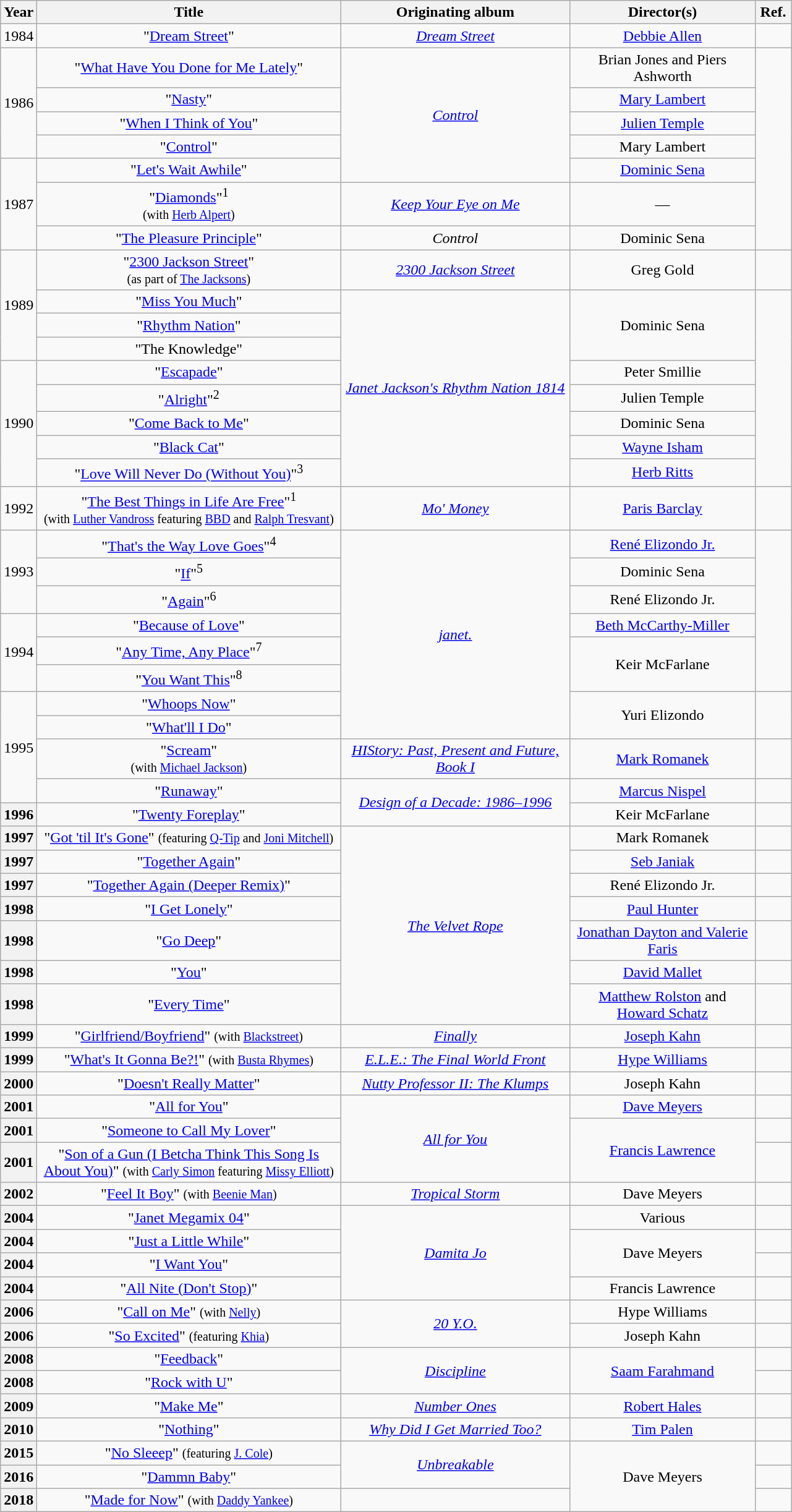<table class="wikitable sortable plainrowheaders" style="text-align: center;">
<tr>
<th scope="col" style="width: 2em;">Year</th>
<th scope="col" style="width: 20em;">Title</th>
<th scope="col" style="width: 15em;">Originating album</th>
<th scope="col" style="width: 12em;">Director(s)</th>
<th scope="col" style="width: 2em;" class="unsortable">Ref.</th>
</tr>
<tr>
<td>1984</td>
<td>"<a href='#'>Dream Street</a>"</td>
<td><em><a href='#'>Dream Street</a></em></td>
<td><a href='#'>Debbie Allen</a></td>
<td></td>
</tr>
<tr>
<td rowspan="4">1986</td>
<td>"<a href='#'>What Have You Done for Me Lately</a>"</td>
<td rowspan="5"><em><a href='#'>Control</a></em></td>
<td>Brian Jones and Piers Ashworth</td>
<td rowspan="7"></td>
</tr>
<tr>
<td>"<a href='#'>Nasty</a>"</td>
<td><a href='#'>Mary Lambert</a></td>
</tr>
<tr>
<td>"<a href='#'>When I Think of You</a>"</td>
<td><a href='#'>Julien Temple</a></td>
</tr>
<tr>
<td>"<a href='#'>Control</a>"</td>
<td>Mary Lambert</td>
</tr>
<tr>
<td rowspan="3">1987</td>
<td>"<a href='#'>Let's Wait Awhile</a>"</td>
<td><a href='#'>Dominic Sena</a></td>
</tr>
<tr>
<td>"<a href='#'>Diamonds</a>"<sup>1</sup> <br><small>(with <a href='#'>Herb Alpert</a>)</small></td>
<td><em><a href='#'>Keep Your Eye on Me</a></em></td>
<td>—</td>
</tr>
<tr>
<td>"<a href='#'>The Pleasure Principle</a>"</td>
<td><em>Control</em></td>
<td>Dominic Sena</td>
</tr>
<tr>
<td rowspan="4">1989</td>
<td>"<a href='#'>2300 Jackson Street</a>" <br><small>(as part of <a href='#'>The Jacksons</a>)</small></td>
<td><em><a href='#'>2300 Jackson Street</a></em></td>
<td>Greg Gold</td>
<td></td>
</tr>
<tr>
<td>"<a href='#'>Miss You Much</a>"</td>
<td rowspan="8"><em><a href='#'>Janet Jackson's Rhythm Nation 1814</a></em></td>
<td rowspan="3">Dominic Sena</td>
<td rowspan="8"></td>
</tr>
<tr>
<td>"<a href='#'>Rhythm Nation</a>"</td>
</tr>
<tr>
<td>"The Knowledge"</td>
</tr>
<tr>
<td rowspan="5">1990</td>
<td>"<a href='#'>Escapade</a>"</td>
<td>Peter Smillie</td>
</tr>
<tr>
<td>"<a href='#'>Alright</a>"<sup>2</sup></td>
<td>Julien Temple</td>
</tr>
<tr>
<td>"<a href='#'>Come Back to Me</a>"</td>
<td>Dominic Sena</td>
</tr>
<tr>
<td>"<a href='#'>Black Cat</a>"</td>
<td><a href='#'>Wayne Isham</a></td>
</tr>
<tr>
<td>"<a href='#'>Love Will Never Do (Without You)</a>"<sup>3</sup></td>
<td><a href='#'>Herb Ritts</a></td>
</tr>
<tr>
<td>1992</td>
<td>"<a href='#'>The Best Things in Life Are Free</a>"<sup>1</sup> <br><small>(with <a href='#'>Luther Vandross</a> featuring <a href='#'>BBD</a> and <a href='#'>Ralph Tresvant</a>)</small></td>
<td><em><a href='#'>Mo' Money</a></em></td>
<td><a href='#'>Paris Barclay</a></td>
<td></td>
</tr>
<tr>
<td rowspan="3">1993</td>
<td>"<a href='#'>That's the Way Love Goes</a>"<sup>4</sup></td>
<td rowspan="8"><em><a href='#'>janet.</a></em></td>
<td><a href='#'>René Elizondo Jr.</a></td>
<td rowspan="6"></td>
</tr>
<tr>
<td>"<a href='#'>If</a>"<sup>5</sup></td>
<td>Dominic Sena</td>
</tr>
<tr>
<td>"<a href='#'>Again</a>"<sup>6</sup></td>
<td>René Elizondo Jr.</td>
</tr>
<tr>
<td rowspan="3">1994</td>
<td>"<a href='#'>Because of Love</a>"</td>
<td><a href='#'>Beth McCarthy-Miller</a></td>
</tr>
<tr>
<td>"<a href='#'>Any Time, Any Place</a>"<sup>7</sup></td>
<td rowspan="2">Keir McFarlane</td>
</tr>
<tr>
<td>"<a href='#'>You Want This</a>"<sup>8</sup></td>
</tr>
<tr>
<td rowspan="4">1995</td>
<td>"<a href='#'>Whoops Now</a>"</td>
<td rowspan="2">Yuri Elizondo</td>
<td rowspan="2"></td>
</tr>
<tr>
<td>"<a href='#'>What'll I Do</a>"</td>
</tr>
<tr>
<td>"<a href='#'>Scream</a>" <br><small>(with <a href='#'>Michael Jackson</a>)</small></td>
<td><em><a href='#'>HIStory: Past, Present and Future, Book I</a></em></td>
<td><a href='#'>Mark Romanek</a></td>
<td></td>
</tr>
<tr>
<td>"<a href='#'>Runaway</a>"</td>
<td rowspan="2"><em><a href='#'>Design of a Decade: 1986–1996</a></em></td>
<td><a href='#'>Marcus Nispel</a></td>
<td></td>
</tr>
<tr>
<th scope="row">1996</th>
<td>"<a href='#'>Twenty Foreplay</a>"</td>
<td>Keir McFarlane</td>
<td></td>
</tr>
<tr>
<th scope="row">1997</th>
<td>"<a href='#'>Got 'til It's Gone</a>" <small>(featuring <a href='#'>Q-Tip</a> and <a href='#'>Joni Mitchell</a>)</small></td>
<td rowspan="7"><em><a href='#'>The Velvet Rope</a></em></td>
<td>Mark Romanek</td>
<td></td>
</tr>
<tr>
<th scope="row">1997</th>
<td>"<a href='#'>Together Again</a>"</td>
<td><a href='#'>Seb Janiak</a></td>
<td></td>
</tr>
<tr>
<th scope="row">1997</th>
<td>"<a href='#'>Together Again (Deeper Remix)</a>"</td>
<td>René Elizondo Jr.</td>
<td></td>
</tr>
<tr>
<th scope="row">1998</th>
<td>"<a href='#'>I Get Lonely</a>"</td>
<td><a href='#'>Paul Hunter</a></td>
<td></td>
</tr>
<tr>
<th scope="row">1998</th>
<td>"<a href='#'>Go Deep</a>"</td>
<td><a href='#'>Jonathan Dayton and Valerie Faris</a></td>
<td></td>
</tr>
<tr>
<th scope="row">1998</th>
<td>"<a href='#'>You</a>"</td>
<td><a href='#'>David Mallet</a></td>
<td></td>
</tr>
<tr>
<th scope="row">1998</th>
<td>"<a href='#'>Every Time</a>"</td>
<td><a href='#'>Matthew Rolston</a> and <a href='#'>Howard Schatz</a></td>
<td></td>
</tr>
<tr>
<th scope="row">1999</th>
<td>"<a href='#'>Girlfriend/Boyfriend</a>" <small>(with <a href='#'>Blackstreet</a>)</small></td>
<td><em><a href='#'>Finally</a></em></td>
<td><a href='#'>Joseph Kahn</a></td>
<td></td>
</tr>
<tr>
<th scope="row">1999</th>
<td>"<a href='#'>What's It Gonna Be?!</a>" <small>(with <a href='#'>Busta Rhymes</a>)</small></td>
<td><em><a href='#'>E.L.E.: The Final World Front</a></em></td>
<td><a href='#'>Hype Williams</a></td>
<td></td>
</tr>
<tr>
<th scope="row">2000</th>
<td>"<a href='#'>Doesn't Really Matter</a>"</td>
<td><em><a href='#'>Nutty Professor II: The Klumps</a></em></td>
<td>Joseph Kahn</td>
<td></td>
</tr>
<tr>
<th scope="row">2001</th>
<td>"<a href='#'>All for You</a>"</td>
<td rowspan="3"><em><a href='#'>All for You</a></em></td>
<td><a href='#'>Dave Meyers</a></td>
<td></td>
</tr>
<tr>
<th scope="row">2001</th>
<td>"<a href='#'>Someone to Call My Lover</a>"</td>
<td rowspan="2"><a href='#'>Francis Lawrence</a></td>
<td></td>
</tr>
<tr>
<th scope="row">2001</th>
<td>"<a href='#'>Son of a Gun (I Betcha Think This Song Is About You)</a>" <small>(with <a href='#'>Carly Simon</a> featuring <a href='#'>Missy Elliott</a>)</small></td>
<td></td>
</tr>
<tr>
<th scope="row">2002</th>
<td>"<a href='#'>Feel It Boy</a>" <small>(with <a href='#'>Beenie Man</a>)</small></td>
<td><em><a href='#'>Tropical Storm</a></em></td>
<td>Dave Meyers</td>
<td></td>
</tr>
<tr>
<th scope="row">2004</th>
<td>"<a href='#'>Janet Megamix 04</a>"</td>
<td rowspan="4"><em><a href='#'>Damita Jo</a></em></td>
<td>Various</td>
<td></td>
</tr>
<tr>
<th scope="row">2004</th>
<td>"<a href='#'>Just a Little While</a>"</td>
<td rowspan="2">Dave Meyers</td>
<td></td>
</tr>
<tr>
<th scope="row">2004</th>
<td>"<a href='#'>I Want You</a>"</td>
<td></td>
</tr>
<tr>
<th scope="row">2004</th>
<td>"<a href='#'>All Nite (Don't Stop)</a>"</td>
<td>Francis Lawrence</td>
<td></td>
</tr>
<tr>
<th scope="row">2006</th>
<td>"<a href='#'>Call on Me</a>" <small>(with <a href='#'>Nelly</a>)</small></td>
<td rowspan="2"><em><a href='#'>20 Y.O.</a></em></td>
<td>Hype Williams</td>
<td></td>
</tr>
<tr>
<th scope="row">2006</th>
<td>"<a href='#'>So Excited</a>" <small>(featuring <a href='#'>Khia</a>)</small></td>
<td>Joseph Kahn</td>
<td></td>
</tr>
<tr>
<th scope="row">2008</th>
<td>"<a href='#'>Feedback</a>"</td>
<td rowspan="2"><em><a href='#'>Discipline</a></em></td>
<td rowspan="2"><a href='#'>Saam Farahmand</a></td>
<td></td>
</tr>
<tr>
<th scope="row">2008</th>
<td>"<a href='#'>Rock with U</a>"</td>
<td></td>
</tr>
<tr>
<th scope="row">2009</th>
<td>"<a href='#'>Make Me</a>"</td>
<td><em><a href='#'>Number Ones</a></em></td>
<td><a href='#'>Robert Hales</a></td>
<td></td>
</tr>
<tr>
<th scope="row">2010</th>
<td>"<a href='#'>Nothing</a>"</td>
<td><em><a href='#'>Why Did I Get Married Too?</a></em></td>
<td><a href='#'>Tim Palen</a></td>
<td></td>
</tr>
<tr>
<th scope="row">2015</th>
<td>"<a href='#'>No Sleeep</a>" <small>(featuring <a href='#'>J. Cole</a>)</small></td>
<td rowspan="2"><em><a href='#'>Unbreakable</a></em></td>
<td rowspan="3">Dave Meyers</td>
<td></td>
</tr>
<tr>
<th scope="row">2016</th>
<td>"<a href='#'>Dammn Baby</a>"</td>
<td></td>
</tr>
<tr>
<th scope="row">2018</th>
<td>"<a href='#'>Made for Now</a>" <small>(with <a href='#'>Daddy Yankee</a>)</small></td>
<td></td>
<td></td>
</tr>
</table>
